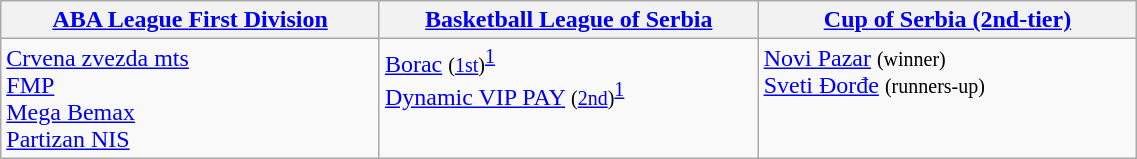<table class=wikitable width=60%>
<tr>
<th width=13%><a href='#'>ABA League First Division</a></th>
<th width=13%><a href='#'>Basketball League of Serbia</a></th>
<th width=13%><a href='#'>Cup of Serbia (2nd-tier)</a></th>
</tr>
<tr valign=top>
<td><a href='#'>Crvena zvezda mts</a><br><a href='#'>FMP</a><br><a href='#'>Mega Bemax</a><br><a href='#'>Partizan NIS</a></td>
<td><a href='#'>Borac</a> <small>(<a href='#'>1st</a>)</small><sup><a href='#'>1</a></sup><br><a href='#'>Dynamic VIP PAY</a> <small>(<a href='#'>2nd</a>)</small><sup><a href='#'>1</a></sup></td>
<td><a href='#'>Novi Pazar</a> <small>(winner)</small><br><a href='#'>Sveti Đorđe</a> <small>(runners-up)</small></td>
</tr>
</table>
